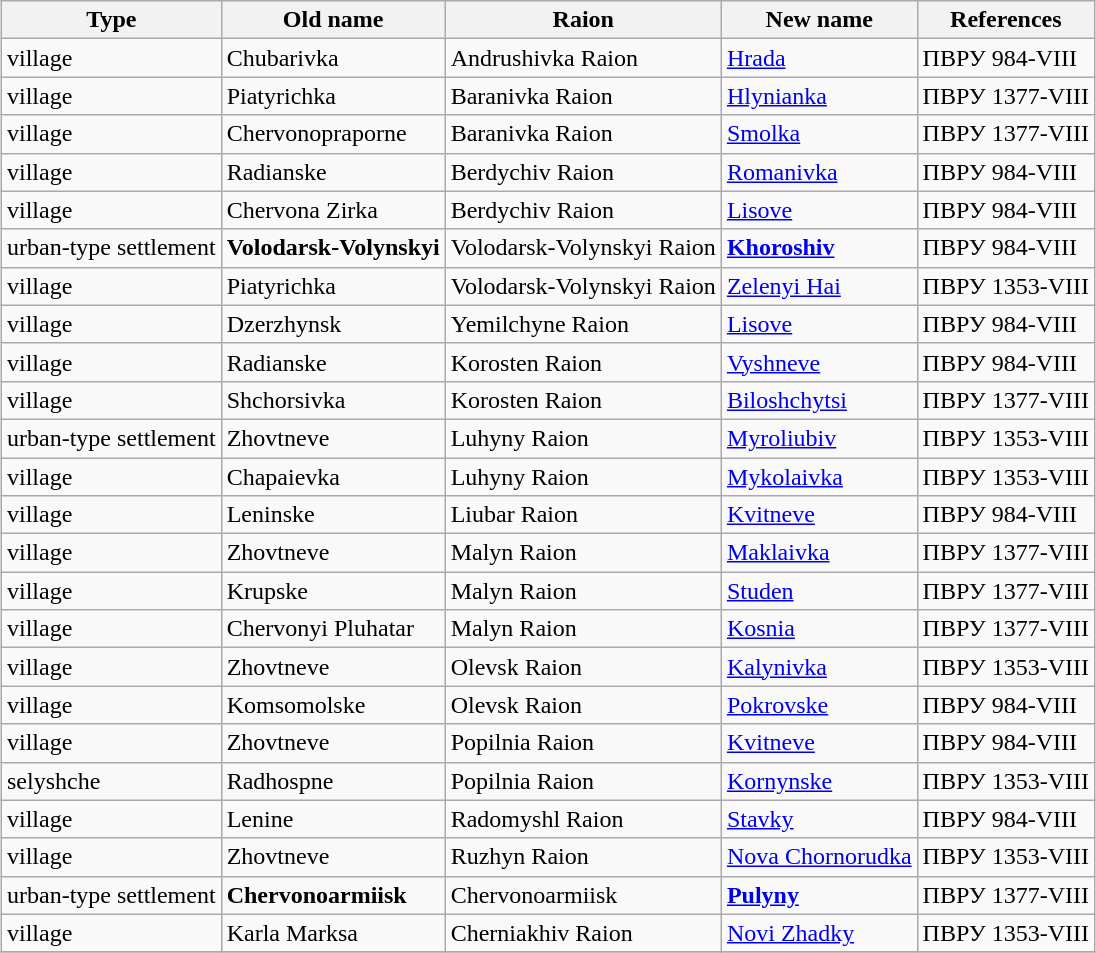<table class="wikitable sortable" style="margin:auto;">
<tr>
<th>Type</th>
<th>Old name</th>
<th>Raion</th>
<th>New name</th>
<th>References</th>
</tr>
<tr>
<td>village</td>
<td>Chubarivka</td>
<td>Andrushivka Raion</td>
<td><a href='#'>Hrada</a></td>
<td>ПВРУ 984-VIII</td>
</tr>
<tr>
<td>village</td>
<td>Piatyrichka</td>
<td>Baranivka Raion</td>
<td><a href='#'>Hlynianka</a></td>
<td>ПВРУ 1377-VIII</td>
</tr>
<tr>
<td>village</td>
<td>Chervonopraporne</td>
<td>Baranivka Raion</td>
<td><a href='#'>Smolka</a></td>
<td>ПВРУ 1377-VIII</td>
</tr>
<tr>
<td>village</td>
<td>Radianske</td>
<td>Berdychiv Raion</td>
<td><a href='#'>Romanivka</a></td>
<td>ПВРУ 984-VIII</td>
</tr>
<tr>
<td>village</td>
<td>Chervona Zirka</td>
<td>Berdychiv Raion</td>
<td><a href='#'>Lisove</a></td>
<td>ПВРУ 984-VIII</td>
</tr>
<tr>
<td>urban-type settlement</td>
<td><strong>Volodarsk-Volynskyi</strong></td>
<td>Volodarsk-Volynskyi Raion</td>
<td><strong><a href='#'>Khoroshiv</a></strong></td>
<td>ПВРУ 984-VIII</td>
</tr>
<tr>
<td>village</td>
<td>Piatyrichka</td>
<td>Volodarsk-Volynskyi Raion</td>
<td><a href='#'>Zelenyi Hai</a></td>
<td>ПВРУ 1353-VIII</td>
</tr>
<tr>
<td>village</td>
<td>Dzerzhynsk</td>
<td>Yemilchyne Raion</td>
<td><a href='#'>Lisove</a></td>
<td>ПВРУ 984-VIII</td>
</tr>
<tr>
<td>village</td>
<td>Radianske</td>
<td>Korosten Raion</td>
<td><a href='#'>Vyshneve</a></td>
<td>ПВРУ 984-VIII</td>
</tr>
<tr>
<td>village</td>
<td>Shchorsivka</td>
<td>Korosten Raion</td>
<td><a href='#'>Biloshchytsi</a></td>
<td>ПВРУ 1377-VIII</td>
</tr>
<tr>
<td>urban-type settlement</td>
<td>Zhovtneve</td>
<td>Luhyny Raion</td>
<td><a href='#'>Myroliubiv</a></td>
<td>ПВРУ 1353-VIII</td>
</tr>
<tr>
<td>village</td>
<td>Chapaievka</td>
<td>Luhyny Raion</td>
<td><a href='#'>Mykolaivka</a></td>
<td>ПВРУ 1353-VIII</td>
</tr>
<tr>
<td>village</td>
<td>Leninske</td>
<td>Liubar Raion</td>
<td><a href='#'>Kvitneve</a></td>
<td>ПВРУ 984-VIII</td>
</tr>
<tr>
<td>village</td>
<td>Zhovtneve</td>
<td>Malyn Raion</td>
<td><a href='#'>Maklaivka</a></td>
<td>ПВРУ 1377-VIII</td>
</tr>
<tr>
<td>village</td>
<td>Krupske</td>
<td>Malyn Raion</td>
<td><a href='#'>Studen</a></td>
<td>ПВРУ 1377-VIII</td>
</tr>
<tr>
<td>village</td>
<td>Chervonyi Pluhatar</td>
<td>Malyn Raion</td>
<td><a href='#'>Kosnia</a></td>
<td>ПВРУ 1377-VIII</td>
</tr>
<tr>
<td>village</td>
<td>Zhovtneve</td>
<td>Olevsk Raion</td>
<td><a href='#'>Kalynivka</a></td>
<td>ПВРУ 1353-VIII</td>
</tr>
<tr>
<td>village</td>
<td>Komsomolske</td>
<td>Olevsk Raion</td>
<td><a href='#'>Pokrovske</a></td>
<td>ПВРУ 984-VIII</td>
</tr>
<tr>
<td>village</td>
<td>Zhovtneve</td>
<td>Popilnia Raion</td>
<td><a href='#'>Kvitneve</a></td>
<td>ПВРУ 984-VIII</td>
</tr>
<tr>
<td>selyshche</td>
<td>Radhospne</td>
<td>Popilnia Raion</td>
<td><a href='#'>Kornynske</a></td>
<td>ПВРУ 1353-VIII</td>
</tr>
<tr>
<td>village</td>
<td>Lenine</td>
<td>Radomyshl Raion</td>
<td><a href='#'>Stavky</a></td>
<td>ПВРУ 984-VIII</td>
</tr>
<tr>
<td>village</td>
<td>Zhovtneve</td>
<td>Ruzhyn Raion</td>
<td><a href='#'>Nova Chornorudka</a></td>
<td>ПВРУ 1353-VIII</td>
</tr>
<tr>
<td>urban-type settlement</td>
<td><strong>Chervonoarmiisk</strong></td>
<td>Chervonoarmiisk</td>
<td><strong><a href='#'>Pulyny</a></strong></td>
<td>ПВРУ 1377-VIII</td>
</tr>
<tr>
<td>village</td>
<td>Karla Marksa</td>
<td>Cherniakhiv Raion</td>
<td><a href='#'>Novi Zhadky</a></td>
<td>ПВРУ 1353-VIII</td>
</tr>
<tr>
</tr>
</table>
